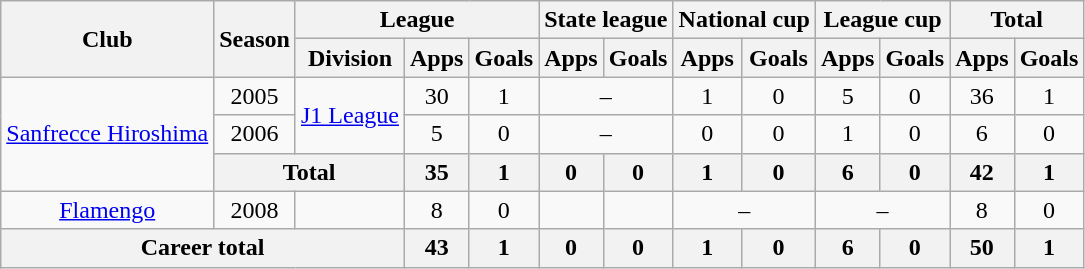<table class="wikitable" style="text-align:center">
<tr>
<th rowspan="2">Club</th>
<th rowspan="2">Season</th>
<th colspan="3">League</th>
<th colspan="2">State league</th>
<th colspan="2">National cup</th>
<th colspan="2">League cup</th>
<th colspan="2">Total</th>
</tr>
<tr>
<th>Division</th>
<th>Apps</th>
<th>Goals</th>
<th>Apps</th>
<th>Goals</th>
<th>Apps</th>
<th>Goals</th>
<th>Apps</th>
<th>Goals</th>
<th>Apps</th>
<th>Goals</th>
</tr>
<tr>
<td rowspan="3"><a href='#'>Sanfrecce Hiroshima</a></td>
<td>2005</td>
<td rowspan="2"><a href='#'>J1 League</a></td>
<td>30</td>
<td>1</td>
<td colspan="2">–</td>
<td>1</td>
<td>0</td>
<td>5</td>
<td>0</td>
<td>36</td>
<td>1</td>
</tr>
<tr>
<td>2006</td>
<td>5</td>
<td>0</td>
<td colspan="2">–</td>
<td>0</td>
<td>0</td>
<td>1</td>
<td>0</td>
<td>6</td>
<td>0</td>
</tr>
<tr>
<th colspan="2">Total</th>
<th>35</th>
<th>1</th>
<th>0</th>
<th>0</th>
<th>1</th>
<th>0</th>
<th>6</th>
<th>0</th>
<th>42</th>
<th>1</th>
</tr>
<tr>
<td><a href='#'>Flamengo</a></td>
<td>2008</td>
<td></td>
<td>8</td>
<td>0</td>
<td></td>
<td></td>
<td colspan="2">–</td>
<td colspan="2">–</td>
<td>8</td>
<td>0</td>
</tr>
<tr>
<th colspan="3">Career total</th>
<th>43</th>
<th>1</th>
<th>0</th>
<th>0</th>
<th>1</th>
<th>0</th>
<th>6</th>
<th>0</th>
<th>50</th>
<th>1</th>
</tr>
</table>
